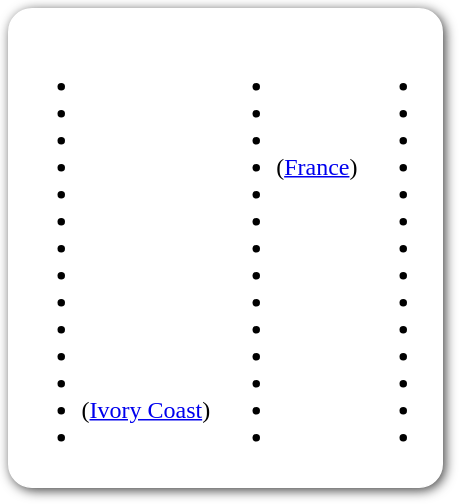<table style=" border-radius:1em; box-shadow: 0.1em 0.1em 0.5em rgba(0,0,0,0.75); background-color: white; border: 1px solid white; padding: 5px;">
<tr style="vertical-align:top;">
<td><br><ul><li></li><li></li><li></li><li></li><li></li><li></li><li></li><li></li><li></li><li></li><li></li><li></li><li> (<a href='#'>Ivory Coast</a>)</li><li></li></ul></td>
<td valign="top"><br><ul><li></li><li></li><li></li><li> (<a href='#'>France</a>)</li><li></li><li></li><li></li><li></li><li></li><li></li><li></li><li></li><li></li><li></li></ul></td>
<td valign="top"><br><ul><li></li><li></li><li></li><li></li><li></li><li></li><li></li><li></li><li></li><li></li><li></li><li></li><li></li><li></li></ul></td>
<td></td>
</tr>
</table>
